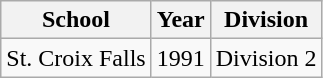<table class="wikitable">
<tr>
<th>School</th>
<th>Year</th>
<th>Division</th>
</tr>
<tr>
<td>St. Croix Falls</td>
<td>1991</td>
<td>Division 2</td>
</tr>
</table>
